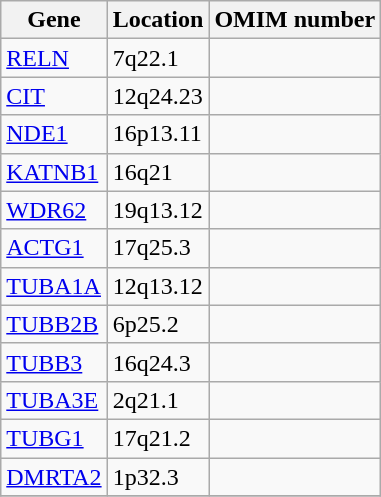<table class="wikitable floatright">
<tr>
<th>Gene</th>
<th>Location</th>
<th>OMIM number</th>
</tr>
<tr>
<td><a href='#'>RELN</a></td>
<td>7q22.1</td>
<td></td>
</tr>
<tr>
<td><a href='#'>CIT</a></td>
<td>12q24.23</td>
<td></td>
</tr>
<tr>
<td><a href='#'>NDE1</a></td>
<td>16p13.11</td>
<td></td>
</tr>
<tr>
<td><a href='#'>KATNB1</a></td>
<td>16q21</td>
<td></td>
</tr>
<tr>
<td><a href='#'>WDR62</a></td>
<td>19q13.12</td>
<td></td>
</tr>
<tr>
<td><a href='#'>ACTG1</a></td>
<td>17q25.3</td>
<td></td>
</tr>
<tr>
<td><a href='#'>TUBA1A</a></td>
<td>12q13.12</td>
<td></td>
</tr>
<tr>
<td><a href='#'>TUBB2B</a></td>
<td>6p25.2</td>
<td></td>
</tr>
<tr>
<td><a href='#'>TUBB3</a></td>
<td>16q24.3</td>
<td></td>
</tr>
<tr>
<td><a href='#'>TUBA3E</a></td>
<td>2q21.1</td>
<td></td>
</tr>
<tr>
<td><a href='#'>TUBG1</a></td>
<td>17q21.2</td>
<td></td>
</tr>
<tr>
<td><a href='#'>DMRTA2</a></td>
<td>1p32.3</td>
<td></td>
</tr>
<tr>
</tr>
</table>
